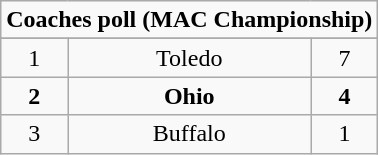<table class="wikitable">
<tr align="center">
<td align="center" Colspan="3"><strong>Coaches poll (MAC Championship)</strong></td>
</tr>
<tr align="center">
</tr>
<tr align="center">
<td>1</td>
<td>Toledo</td>
<td>7</td>
</tr>
<tr align="center">
<td><strong>2</strong></td>
<td><strong>Ohio</strong></td>
<td><strong>4</strong></td>
</tr>
<tr align="center">
<td>3</td>
<td>Buffalo</td>
<td>1</td>
</tr>
</table>
